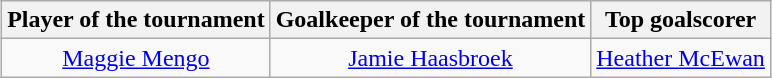<table class=wikitable style="text-align:center; margin:auto">
<tr>
<th>Player of the tournament</th>
<th>Goalkeeper of the tournament</th>
<th>Top goalscorer</th>
</tr>
<tr>
<td> <a href='#'>Maggie Mengo</a></td>
<td> <a href='#'>Jamie Haasbroek</a></td>
<td> <a href='#'>Heather McEwan</a></td>
</tr>
</table>
